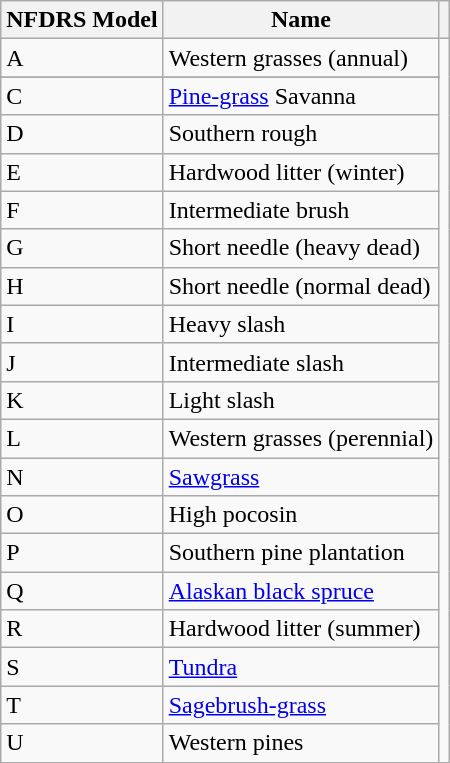<table class="wikitable">
<tr>
<th>NFDRS Model</th>
<th>Name</th>
<th></th>
</tr>
<tr>
<td>A</td>
<td>Western grasses (annual)</td>
</tr>
<tr | B || California Chaparral>
</tr>
<tr>
<td>C</td>
<td><a href='#'>Pine-grass</a> Savanna</td>
</tr>
<tr>
<td>D</td>
<td>Southern rough</td>
</tr>
<tr>
<td>E</td>
<td>Hardwood litter (winter)</td>
</tr>
<tr>
<td>F</td>
<td>Intermediate brush</td>
</tr>
<tr>
<td>G</td>
<td>Short needle (heavy dead)</td>
</tr>
<tr>
<td>H</td>
<td>Short needle (normal dead)</td>
</tr>
<tr>
<td>I</td>
<td>Heavy slash</td>
</tr>
<tr>
<td>J</td>
<td>Intermediate slash</td>
</tr>
<tr>
<td>K</td>
<td>Light slash</td>
</tr>
<tr>
<td>L</td>
<td>Western grasses (perennial)</td>
</tr>
<tr>
<td>N</td>
<td><a href='#'>Sawgrass</a></td>
</tr>
<tr>
<td>O</td>
<td>High pocosin</td>
</tr>
<tr>
<td>P</td>
<td>Southern pine plantation</td>
</tr>
<tr>
<td>Q</td>
<td><a href='#'>Alaskan black spruce</a></td>
</tr>
<tr>
<td>R</td>
<td>Hardwood litter (summer)</td>
</tr>
<tr>
<td>S</td>
<td><a href='#'>Tundra</a></td>
</tr>
<tr>
<td>T</td>
<td><a href='#'>Sagebrush-grass</a></td>
</tr>
<tr>
<td>U</td>
<td>Western pines</td>
</tr>
</table>
